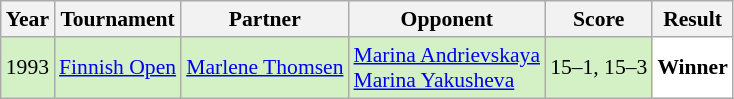<table class="sortable wikitable" style="font-size: 90%;">
<tr>
<th>Year</th>
<th>Tournament</th>
<th>Partner</th>
<th>Opponent</th>
<th>Score</th>
<th>Result</th>
</tr>
<tr style="background:#D4F1C5">
<td align="center">1993</td>
<td align="left"><a href='#'>Finnish Open</a></td>
<td align="left"> <a href='#'>Marlene Thomsen</a></td>
<td align="left"> <a href='#'>Marina Andrievskaya</a><br> <a href='#'>Marina Yakusheva</a></td>
<td align="left">15–1, 15–3</td>
<td style="text-align:left; background:white"> <strong>Winner</strong></td>
</tr>
</table>
